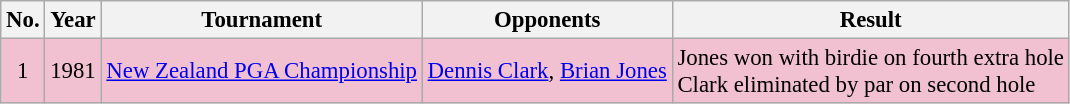<table class="wikitable" style="font-size:95%;">
<tr>
<th>No.</th>
<th>Year</th>
<th>Tournament</th>
<th>Opponents</th>
<th>Result</th>
</tr>
<tr style="background:#F2C1D1;">
<td align=center>1</td>
<td>1981</td>
<td><a href='#'>New Zealand PGA Championship</a></td>
<td> <a href='#'>Dennis Clark</a>,  <a href='#'>Brian Jones</a></td>
<td>Jones won with birdie on fourth extra hole<br>Clark eliminated by par on second hole</td>
</tr>
</table>
